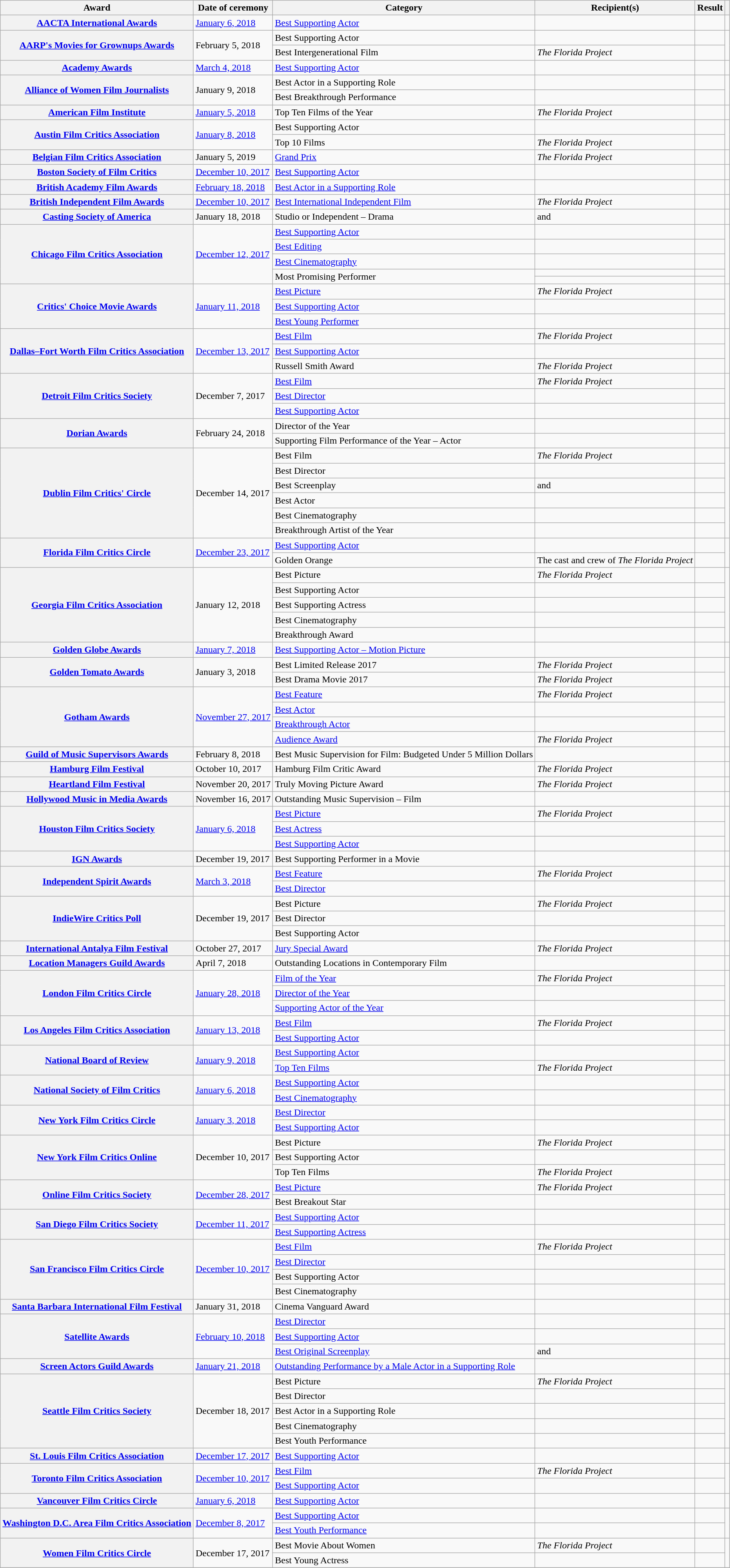<table class="wikitable plainrowheaders sortable">
<tr>
<th scope="col">Award</th>
<th scope="col">Date of ceremony</th>
<th scope="col">Category</th>
<th scope="col">Recipient(s)</th>
<th scope="col">Result</th>
<th scope="col" class="unsortable"></th>
</tr>
<tr>
<th scope="row"><a href='#'>AACTA International Awards</a></th>
<td><a href='#'>January 6, 2018</a></td>
<td><a href='#'>Best Supporting Actor</a></td>
<td></td>
<td></td>
<td style="text-align:center;"></td>
</tr>
<tr>
<th scope="row" rowspan="2"><a href='#'>AARP's Movies for Grownups Awards</a></th>
<td rowspan="2">February 5, 2018</td>
<td>Best Supporting Actor</td>
<td></td>
<td></td>
<td rowspan="2" style="text-align:center;"><br></td>
</tr>
<tr>
<td>Best Intergenerational Film</td>
<td><em>The Florida Project</em></td>
<td></td>
</tr>
<tr>
<th scope="row"><a href='#'>Academy Awards</a></th>
<td><a href='#'>March 4, 2018</a></td>
<td><a href='#'>Best Supporting Actor</a></td>
<td></td>
<td></td>
<td style="text-align:center;"></td>
</tr>
<tr>
<th scope="row" rowspan="2"><a href='#'>Alliance of Women Film Journalists</a></th>
<td rowspan="2">January 9, 2018</td>
<td>Best Actor in a Supporting Role</td>
<td></td>
<td></td>
<td rowspan="2" style="text-align:center;"></td>
</tr>
<tr>
<td>Best Breakthrough Performance</td>
<td></td>
<td></td>
</tr>
<tr>
<th scope="row"><a href='#'>American Film Institute</a></th>
<td><a href='#'>January 5, 2018</a></td>
<td>Top Ten Films of the Year</td>
<td><em>The Florida Project</em></td>
<td></td>
<td style="text-align:center;"></td>
</tr>
<tr>
<th scope="row" rowspan="2"><a href='#'>Austin Film Critics Association</a></th>
<td rowspan="2"><a href='#'>January 8, 2018</a></td>
<td>Best Supporting Actor</td>
<td></td>
<td></td>
<td rowspan="2" style="text-align:center;"></td>
</tr>
<tr>
<td>Top 10 Films</td>
<td><em>The Florida Project</em></td>
<td></td>
</tr>
<tr>
<th scope="row"><a href='#'>Belgian Film Critics Association</a></th>
<td>January 5, 2019</td>
<td><a href='#'>Grand Prix</a></td>
<td><em>The Florida Project</em></td>
<td></td>
<td style="text-align:center;"></td>
</tr>
<tr>
<th scope="row"><a href='#'>Boston Society of Film Critics</a></th>
<td><a href='#'>December 10, 2017</a></td>
<td><a href='#'>Best Supporting Actor</a></td>
<td></td>
<td></td>
<td style="text-align:center;"></td>
</tr>
<tr>
<th scope="row"><a href='#'>British Academy Film Awards</a></th>
<td><a href='#'>February 18, 2018</a></td>
<td><a href='#'>Best Actor in a Supporting Role</a></td>
<td></td>
<td></td>
<td style="text-align:center;"></td>
</tr>
<tr>
<th scope="row"><a href='#'>British Independent Film Awards</a></th>
<td><a href='#'>December 10, 2017</a></td>
<td><a href='#'>Best International Independent Film</a></td>
<td><em>The Florida Project</em></td>
<td></td>
<td style="text-align:center;"></td>
</tr>
<tr>
<th scope="row"><a href='#'>Casting Society of America</a></th>
<td>January 18, 2018</td>
<td>Studio or Independent – Drama</td>
<td> and </td>
<td></td>
<td style="text-align:center;"></td>
</tr>
<tr>
<th scope="row" rowspan="5"><a href='#'>Chicago Film Critics Association</a></th>
<td rowspan="5"><a href='#'>December 12, 2017</a></td>
<td><a href='#'>Best Supporting Actor</a></td>
<td></td>
<td></td>
<td rowspan="5" style="text-align:center;"></td>
</tr>
<tr>
<td><a href='#'>Best Editing</a></td>
<td></td>
<td></td>
</tr>
<tr>
<td><a href='#'>Best Cinematography</a></td>
<td></td>
<td></td>
</tr>
<tr>
<td rowspan="2">Most Promising Performer</td>
<td></td>
<td></td>
</tr>
<tr>
<td></td>
<td></td>
</tr>
<tr>
<th scope="row" rowspan="3"><a href='#'>Critics' Choice Movie Awards</a></th>
<td rowspan="3"><a href='#'>January 11, 2018</a></td>
<td><a href='#'>Best Picture</a></td>
<td><em>The Florida Project</em></td>
<td></td>
<td rowspan="3" style="text-align:center;"></td>
</tr>
<tr>
<td><a href='#'>Best Supporting Actor</a></td>
<td></td>
<td></td>
</tr>
<tr>
<td><a href='#'>Best Young Performer</a></td>
<td></td>
<td></td>
</tr>
<tr>
<th scope="row" rowspan="3"><a href='#'>Dallas–Fort Worth Film Critics Association</a></th>
<td rowspan="3"><a href='#'>December 13, 2017</a></td>
<td><a href='#'>Best Film</a></td>
<td><em>The Florida Project</em></td>
<td></td>
<td rowspan="3" style="text-align:center;"></td>
</tr>
<tr>
<td><a href='#'>Best Supporting Actor</a></td>
<td></td>
<td></td>
</tr>
<tr>
<td>Russell Smith Award</td>
<td><em>The Florida Project</em></td>
<td></td>
</tr>
<tr>
<th scope="row" rowspan="3"><a href='#'>Detroit Film Critics Society</a></th>
<td rowspan="3">December 7, 2017</td>
<td><a href='#'>Best Film</a></td>
<td><em>The Florida Project</em></td>
<td></td>
<td rowspan="3" style="text-align:center;"></td>
</tr>
<tr>
<td><a href='#'>Best Director</a></td>
<td></td>
<td></td>
</tr>
<tr>
<td><a href='#'>Best Supporting Actor</a></td>
<td></td>
<td></td>
</tr>
<tr>
<th scope="row" rowspan="2"><a href='#'>Dorian Awards</a></th>
<td rowspan="2">February 24, 2018</td>
<td>Director of the Year</td>
<td></td>
<td></td>
<td rowspan="2" style="text-align:center;"><br></td>
</tr>
<tr>
<td>Supporting Film Performance of the Year – Actor</td>
<td></td>
<td></td>
</tr>
<tr>
<th scope="row" rowspan="6"><a href='#'>Dublin Film Critics' Circle</a></th>
<td rowspan="6">December 14, 2017</td>
<td>Best Film</td>
<td><em>The Florida Project</em></td>
<td></td>
<td rowspan="6" style="text-align:center;"></td>
</tr>
<tr>
<td>Best Director</td>
<td></td>
<td></td>
</tr>
<tr>
<td>Best Screenplay</td>
<td> and </td>
<td></td>
</tr>
<tr>
<td>Best Actor</td>
<td></td>
<td></td>
</tr>
<tr>
<td>Best Cinematography</td>
<td></td>
<td></td>
</tr>
<tr>
<td>Breakthrough Artist of the Year</td>
<td></td>
<td></td>
</tr>
<tr>
<th scope="row" rowspan="2"><a href='#'>Florida Film Critics Circle</a></th>
<td rowspan="2"><a href='#'>December 23, 2017</a></td>
<td><a href='#'>Best Supporting Actor</a></td>
<td></td>
<td></td>
<td rowspan="2" style="text-align:center;"><br></td>
</tr>
<tr>
<td>Golden Orange</td>
<td>The cast and crew of <em>The Florida Project</em></td>
<td></td>
</tr>
<tr>
<th scope="row" rowspan="5"><a href='#'>Georgia Film Critics Association</a></th>
<td rowspan="5">January 12, 2018</td>
<td>Best Picture</td>
<td><em>The Florida Project</em></td>
<td></td>
<td rowspan="5" style="text-align:center;"></td>
</tr>
<tr>
<td>Best Supporting Actor</td>
<td></td>
<td></td>
</tr>
<tr>
<td>Best Supporting Actress</td>
<td></td>
<td></td>
</tr>
<tr>
<td>Best Cinematography</td>
<td></td>
<td></td>
</tr>
<tr>
<td>Breakthrough Award</td>
<td></td>
<td></td>
</tr>
<tr>
<th scope="row"><a href='#'>Golden Globe Awards</a></th>
<td><a href='#'>January 7, 2018</a></td>
<td><a href='#'>Best Supporting Actor – Motion Picture</a></td>
<td></td>
<td></td>
<td style="text-align:center;"></td>
</tr>
<tr>
<th scope="row" rowspan="2"><a href='#'>Golden Tomato Awards</a></th>
<td rowspan="2">January 3, 2018</td>
<td>Best Limited Release 2017</td>
<td><em>The Florida Project</em></td>
<td></td>
<td rowspan="2" style="text-align:center;"></td>
</tr>
<tr>
<td>Best Drama Movie 2017</td>
<td><em>The Florida Project</em></td>
<td></td>
</tr>
<tr>
<th scope="row" rowspan="4"><a href='#'>Gotham Awards</a></th>
<td rowspan="4"><a href='#'>November 27, 2017</a></td>
<td><a href='#'>Best Feature</a></td>
<td><em>The Florida Project</em></td>
<td></td>
<td rowspan="4" style="text-align:center;"></td>
</tr>
<tr>
<td><a href='#'>Best Actor</a></td>
<td></td>
<td></td>
</tr>
<tr>
<td><a href='#'>Breakthrough Actor</a></td>
<td></td>
<td></td>
</tr>
<tr>
<td><a href='#'>Audience Award</a></td>
<td><em>The Florida Project</em></td>
<td></td>
</tr>
<tr>
<th scope="row"><a href='#'>Guild of Music Supervisors Awards</a></th>
<td>February 8, 2018</td>
<td>Best Music Supervision for Film: Budgeted Under 5 Million Dollars</td>
<td></td>
<td></td>
<td style="text-align:center;"></td>
</tr>
<tr>
<th scope="row"><a href='#'>Hamburg Film Festival</a></th>
<td>October 10, 2017</td>
<td>Hamburg Film Critic Award</td>
<td><em>The Florida Project</em></td>
<td></td>
<td style="text-align:center;"></td>
</tr>
<tr>
<th scope="row"><a href='#'>Heartland Film Festival</a></th>
<td>November 20, 2017</td>
<td>Truly Moving Picture Award</td>
<td><em>The Florida Project</em></td>
<td></td>
<td style="text-align:center;"></td>
</tr>
<tr>
<th scope="row"><a href='#'>Hollywood Music in Media Awards</a></th>
<td>November 16, 2017</td>
<td>Outstanding Music Supervision – Film</td>
<td></td>
<td></td>
<td style="text-align:center;"></td>
</tr>
<tr>
<th scope="row" rowspan="3"><a href='#'>Houston Film Critics Society</a></th>
<td rowspan="3"><a href='#'>January 6, 2018</a></td>
<td><a href='#'>Best Picture</a></td>
<td><em>The Florida Project</em></td>
<td></td>
<td rowspan="3" style="text-align:center;"></td>
</tr>
<tr>
<td><a href='#'>Best Actress</a></td>
<td></td>
<td></td>
</tr>
<tr>
<td><a href='#'>Best Supporting Actor</a></td>
<td></td>
<td></td>
</tr>
<tr>
<th scope="row"><a href='#'>IGN Awards</a></th>
<td>December 19, 2017</td>
<td>Best Supporting Performer in a Movie</td>
<td></td>
<td></td>
<td style="text-align:center;"></td>
</tr>
<tr>
<th scope="row" rowspan="2"><a href='#'>Independent Spirit Awards</a></th>
<td rowspan="2"><a href='#'>March 3, 2018</a></td>
<td><a href='#'>Best Feature</a></td>
<td><em>The Florida Project</em></td>
<td></td>
<td rowspan="2" style="text-align:center;"></td>
</tr>
<tr>
<td><a href='#'>Best Director</a></td>
<td></td>
<td></td>
</tr>
<tr>
<th scope="row" rowspan="3"><a href='#'>IndieWire Critics Poll</a></th>
<td rowspan="3">December 19, 2017</td>
<td>Best Picture</td>
<td><em>The Florida Project</em></td>
<td></td>
<td rowspan="3" style="text-align:center;"></td>
</tr>
<tr>
<td>Best Director</td>
<td></td>
<td></td>
</tr>
<tr>
<td>Best Supporting Actor</td>
<td></td>
<td></td>
</tr>
<tr>
<th scope="row"><a href='#'>International Antalya Film Festival</a></th>
<td>October 27, 2017</td>
<td><a href='#'>Jury Special Award</a></td>
<td><em>The Florida Project</em></td>
<td></td>
<td style="text-align:center;"></td>
</tr>
<tr>
<th scope="row"><a href='#'>Location Managers Guild Awards</a></th>
<td>April 7, 2018</td>
<td>Outstanding Locations in Contemporary Film</td>
<td></td>
<td></td>
<td style="text-align:center;"></td>
</tr>
<tr>
<th scope="row" rowspan="3"><a href='#'>London Film Critics Circle</a></th>
<td rowspan="3"><a href='#'>January 28, 2018</a></td>
<td><a href='#'>Film of the Year</a></td>
<td><em>The Florida Project</em></td>
<td></td>
<td rowspan="3" style="text-align:center;"></td>
</tr>
<tr>
<td><a href='#'>Director of the Year</a></td>
<td></td>
<td></td>
</tr>
<tr>
<td><a href='#'>Supporting Actor of the Year</a></td>
<td></td>
<td></td>
</tr>
<tr>
<th scope="row" rowspan="2"><a href='#'>Los Angeles Film Critics Association</a></th>
<td rowspan="2"><a href='#'>January 13, 2018</a></td>
<td><a href='#'>Best Film</a></td>
<td><em>The Florida Project</em></td>
<td></td>
<td rowspan="2" style="text-align:center;"></td>
</tr>
<tr>
<td><a href='#'>Best Supporting Actor</a></td>
<td></td>
<td></td>
</tr>
<tr>
<th scope="row" rowspan="2"><a href='#'>National Board of Review</a></th>
<td rowspan="2"><a href='#'>January 9, 2018</a></td>
<td><a href='#'>Best Supporting Actor</a></td>
<td></td>
<td></td>
<td rowspan="2" style="text-align:center;"></td>
</tr>
<tr>
<td><a href='#'>Top Ten Films</a></td>
<td><em>The Florida Project</em></td>
<td></td>
</tr>
<tr>
<th scope="row" rowspan="2"><a href='#'>National Society of Film Critics</a></th>
<td rowspan="2"><a href='#'>January 6, 2018</a></td>
<td><a href='#'>Best Supporting Actor</a></td>
<td></td>
<td></td>
<td rowspan="2" style="text-align:center;"></td>
</tr>
<tr>
<td><a href='#'>Best Cinematography</a></td>
<td></td>
<td></td>
</tr>
<tr>
<th scope="row" rowspan="2"><a href='#'>New York Film Critics Circle</a></th>
<td rowspan="2"><a href='#'>January 3, 2018</a></td>
<td><a href='#'>Best Director</a></td>
<td></td>
<td></td>
<td rowspan="2" style="text-align:center;"></td>
</tr>
<tr>
<td><a href='#'>Best Supporting Actor</a></td>
<td></td>
<td></td>
</tr>
<tr>
<th scope="row" rowspan="3"><a href='#'>New York Film Critics Online</a></th>
<td rowspan="3">December 10, 2017</td>
<td>Best Picture</td>
<td><em>The Florida Project</em></td>
<td></td>
<td rowspan="3" style="text-align:center;"></td>
</tr>
<tr>
<td>Best Supporting Actor</td>
<td></td>
<td></td>
</tr>
<tr>
<td>Top Ten Films</td>
<td><em>The Florida Project</em></td>
<td></td>
</tr>
<tr>
<th scope="row" rowspan="2"><a href='#'>Online Film Critics Society</a></th>
<td rowspan="2"><a href='#'>December 28, 2017</a></td>
<td><a href='#'>Best Picture</a></td>
<td><em>The Florida Project</em></td>
<td></td>
<td rowspan="2" style="text-align:center;"><br></td>
</tr>
<tr>
<td>Best Breakout Star</td>
<td></td>
<td></td>
</tr>
<tr>
<th scope="row" rowspan="2"><a href='#'>San Diego Film Critics Society</a></th>
<td rowspan="2"><a href='#'>December 11, 2017</a></td>
<td><a href='#'>Best Supporting Actor</a></td>
<td></td>
<td></td>
<td rowspan="2" style="text-align:center;"></td>
</tr>
<tr>
<td><a href='#'>Best Supporting Actress</a></td>
<td></td>
<td></td>
</tr>
<tr>
<th scope="row" rowspan="4"><a href='#'>San Francisco Film Critics Circle</a></th>
<td rowspan="4"><a href='#'>December 10, 2017</a></td>
<td><a href='#'>Best Film</a></td>
<td><em>The Florida Project</em></td>
<td></td>
<td rowspan="4" style="text-align:center;"></td>
</tr>
<tr>
<td><a href='#'>Best Director</a></td>
<td></td>
<td></td>
</tr>
<tr>
<td>Best Supporting Actor</td>
<td></td>
<td></td>
</tr>
<tr>
<td>Best Cinematography</td>
<td></td>
<td></td>
</tr>
<tr>
<th scope="row"><a href='#'>Santa Barbara International Film Festival</a></th>
<td>January 31, 2018</td>
<td>Cinema Vanguard Award</td>
<td></td>
<td></td>
<td style="text-align:center;"></td>
</tr>
<tr>
<th scope="row" rowspan="3"><a href='#'>Satellite Awards</a></th>
<td rowspan="3"><a href='#'>February 10, 2018</a></td>
<td><a href='#'>Best Director</a></td>
<td></td>
<td></td>
<td rowspan="3" style="text-align:center;"></td>
</tr>
<tr>
<td><a href='#'>Best Supporting Actor</a></td>
<td></td>
<td></td>
</tr>
<tr>
<td><a href='#'>Best Original Screenplay</a></td>
<td> and </td>
<td></td>
</tr>
<tr>
<th scope="row"><a href='#'>Screen Actors Guild Awards</a></th>
<td><a href='#'>January 21, 2018</a></td>
<td><a href='#'>Outstanding Performance by a Male Actor in a Supporting Role</a></td>
<td></td>
<td></td>
<td style="text-align:center;"></td>
</tr>
<tr>
<th scope="row" rowspan="5"><a href='#'>Seattle Film Critics Society</a></th>
<td rowspan="5">December 18, 2017</td>
<td>Best Picture</td>
<td><em>The Florida Project</em></td>
<td></td>
<td rowspan="5" style="text-align:center;"></td>
</tr>
<tr>
<td>Best Director</td>
<td></td>
<td></td>
</tr>
<tr>
<td>Best Actor in a Supporting Role</td>
<td></td>
<td></td>
</tr>
<tr>
<td>Best Cinematography</td>
<td></td>
<td></td>
</tr>
<tr>
<td>Best Youth Performance</td>
<td></td>
<td></td>
</tr>
<tr>
<th scope="row"><a href='#'>St. Louis Film Critics Association</a></th>
<td><a href='#'>December 17, 2017</a></td>
<td><a href='#'>Best Supporting Actor</a></td>
<td></td>
<td></td>
<td style="text-align:center;"></td>
</tr>
<tr>
<th scope="row" rowspan="2"><a href='#'>Toronto Film Critics Association</a></th>
<td rowspan="2"><a href='#'>December 10, 2017</a></td>
<td><a href='#'>Best Film</a></td>
<td><em>The Florida Project</em></td>
<td></td>
<td rowspan="2" style="text-align:center;"></td>
</tr>
<tr>
<td><a href='#'>Best Supporting Actor</a></td>
<td></td>
<td></td>
</tr>
<tr>
<th scope="row"><a href='#'>Vancouver Film Critics Circle</a></th>
<td><a href='#'>January 6, 2018</a></td>
<td><a href='#'>Best Supporting Actor</a></td>
<td></td>
<td></td>
<td style="text-align:center;"></td>
</tr>
<tr>
<th scope="row" rowspan="2"><a href='#'>Washington D.C. Area Film Critics Association</a></th>
<td rowspan="2"><a href='#'>December 8, 2017</a></td>
<td><a href='#'>Best Supporting Actor</a></td>
<td></td>
<td></td>
<td rowspan="2" style="text-align:center;"></td>
</tr>
<tr>
<td><a href='#'>Best Youth Performance</a></td>
<td></td>
<td></td>
</tr>
<tr>
<th scope="row" rowspan="2"><a href='#'>Women Film Critics Circle</a></th>
<td rowspan="2">December 17, 2017</td>
<td>Best Movie About Women</td>
<td><em>The Florida Project</em></td>
<td></td>
<td rowspan="2" style="text-align:center;"><br></td>
</tr>
<tr>
<td>Best Young Actress</td>
<td></td>
<td></td>
</tr>
<tr>
</tr>
</table>
